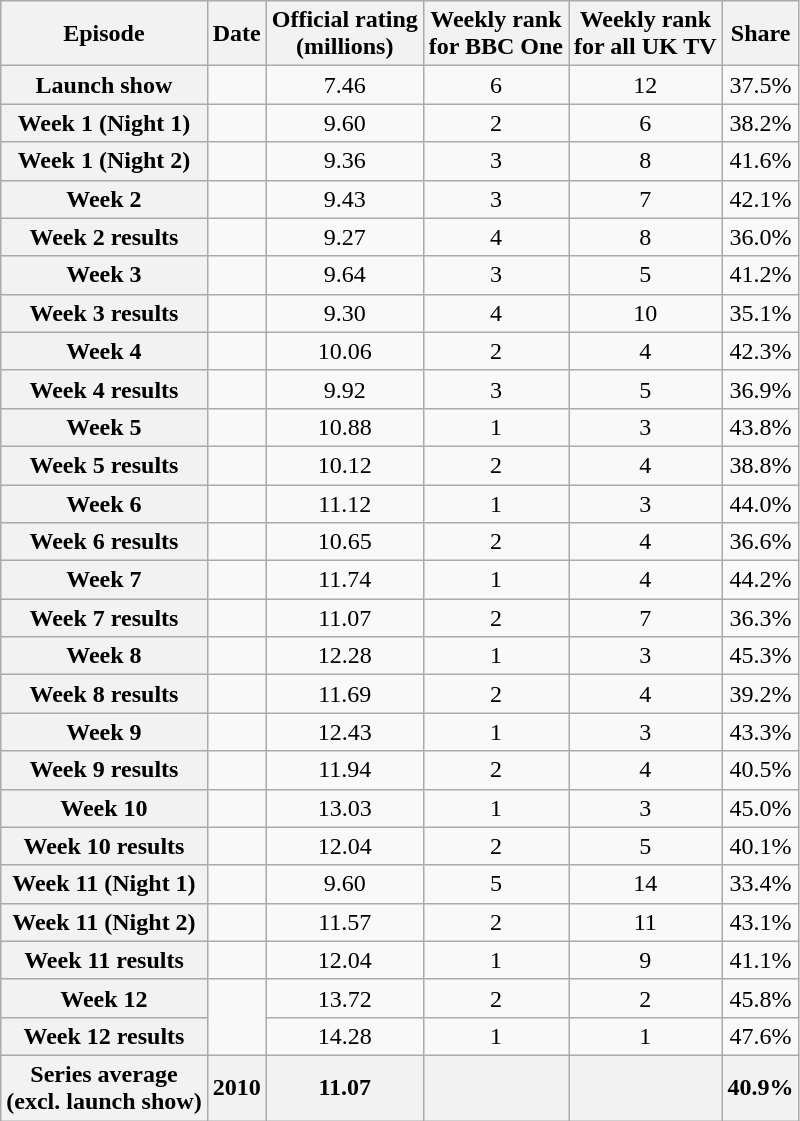<table class="wikitable sortable" style="text-align:center">
<tr>
<th scope="col">Episode</th>
<th scope="col">Date</th>
<th scope="col">Official rating<br>(millions)</th>
<th scope="col">Weekly rank<br>for BBC One</th>
<th scope="col">Weekly rank<br>for all UK TV</th>
<th scope="col">Share</th>
</tr>
<tr>
<th scope="row">Launch show</th>
<td></td>
<td>7.46</td>
<td>6</td>
<td>12</td>
<td>37.5%</td>
</tr>
<tr>
<th scope="row">Week 1 (Night 1)</th>
<td></td>
<td>9.60</td>
<td>2</td>
<td>6</td>
<td>38.2%</td>
</tr>
<tr>
<th scope="row">Week 1 (Night 2)</th>
<td></td>
<td>9.36</td>
<td>3</td>
<td>8</td>
<td>41.6%</td>
</tr>
<tr>
<th scope="row">Week 2</th>
<td></td>
<td>9.43</td>
<td>3</td>
<td>7</td>
<td>42.1%</td>
</tr>
<tr>
<th scope="row">Week 2 results</th>
<td></td>
<td>9.27</td>
<td>4</td>
<td>8</td>
<td>36.0%</td>
</tr>
<tr>
<th scope="row">Week 3</th>
<td></td>
<td>9.64</td>
<td>3</td>
<td>5</td>
<td>41.2%</td>
</tr>
<tr>
<th scope="row">Week 3 results</th>
<td></td>
<td>9.30</td>
<td>4</td>
<td>10</td>
<td>35.1%</td>
</tr>
<tr>
<th scope="row">Week 4</th>
<td></td>
<td>10.06</td>
<td>2</td>
<td>4</td>
<td>42.3%</td>
</tr>
<tr>
<th scope="row">Week 4 results</th>
<td></td>
<td>9.92</td>
<td>3</td>
<td>5</td>
<td>36.9%</td>
</tr>
<tr>
<th scope="row">Week 5</th>
<td></td>
<td>10.88</td>
<td>1</td>
<td>3</td>
<td>43.8%</td>
</tr>
<tr>
<th scope="row">Week 5 results</th>
<td></td>
<td>10.12</td>
<td>2</td>
<td>4</td>
<td>38.8%</td>
</tr>
<tr>
<th scope="row">Week 6</th>
<td></td>
<td>11.12</td>
<td>1</td>
<td>3</td>
<td>44.0%</td>
</tr>
<tr>
<th scope="row">Week 6 results</th>
<td></td>
<td>10.65</td>
<td>2</td>
<td>4</td>
<td>36.6%</td>
</tr>
<tr>
<th scope="row">Week 7</th>
<td></td>
<td>11.74</td>
<td>1</td>
<td>4</td>
<td>44.2%</td>
</tr>
<tr>
<th scope="row">Week 7 results</th>
<td></td>
<td>11.07</td>
<td>2</td>
<td>7</td>
<td>36.3%</td>
</tr>
<tr>
<th scope="row">Week 8</th>
<td></td>
<td>12.28</td>
<td>1</td>
<td>3</td>
<td>45.3%</td>
</tr>
<tr>
<th scope="row">Week 8 results</th>
<td></td>
<td>11.69</td>
<td>2</td>
<td>4</td>
<td>39.2%</td>
</tr>
<tr>
<th scope="row">Week 9</th>
<td></td>
<td>12.43</td>
<td>1</td>
<td>3</td>
<td>43.3%</td>
</tr>
<tr>
<th scope="row">Week 9 results</th>
<td></td>
<td>11.94</td>
<td>2</td>
<td>4</td>
<td>40.5%</td>
</tr>
<tr>
<th scope="row">Week 10</th>
<td></td>
<td>13.03</td>
<td>1</td>
<td>3</td>
<td>45.0%</td>
</tr>
<tr>
<th scope="row">Week 10 results</th>
<td></td>
<td>12.04</td>
<td>2</td>
<td>5</td>
<td>40.1%</td>
</tr>
<tr>
<th scope="row">Week 11 (Night 1)</th>
<td></td>
<td>9.60</td>
<td>5</td>
<td>14</td>
<td>33.4%</td>
</tr>
<tr>
<th scope="row">Week 11 (Night 2)</th>
<td></td>
<td>11.57</td>
<td>2</td>
<td>11</td>
<td>43.1%</td>
</tr>
<tr>
<th scope="row">Week 11 results</th>
<td></td>
<td>12.04</td>
<td>1</td>
<td>9</td>
<td>41.1%</td>
</tr>
<tr>
<th scope="row">Week 12</th>
<td rowspan="2"></td>
<td>13.72</td>
<td>2</td>
<td>2</td>
<td>45.8%</td>
</tr>
<tr>
<th scope="row">Week 12 results</th>
<td>14.28</td>
<td>1</td>
<td>1</td>
<td>47.6%</td>
</tr>
<tr>
<th>Series average<br>(excl. launch show)</th>
<th>2010</th>
<th>11.07</th>
<th></th>
<th></th>
<th>40.9%</th>
</tr>
</table>
